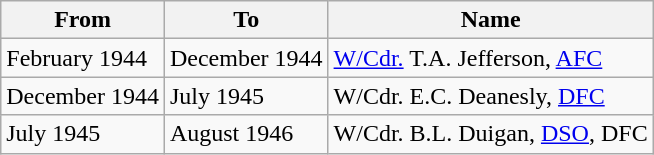<table class="wikitable">
<tr>
<th>From</th>
<th>To</th>
<th>Name</th>
</tr>
<tr>
<td>February 1944</td>
<td>December 1944</td>
<td><a href='#'>W/Cdr.</a> T.A. Jefferson, <a href='#'>AFC</a></td>
</tr>
<tr>
<td>December 1944</td>
<td>July 1945</td>
<td>W/Cdr. E.C. Deanesly, <a href='#'>DFC</a></td>
</tr>
<tr>
<td>July 1945</td>
<td>August 1946</td>
<td>W/Cdr. B.L. Duigan, <a href='#'>DSO</a>, DFC</td>
</tr>
</table>
